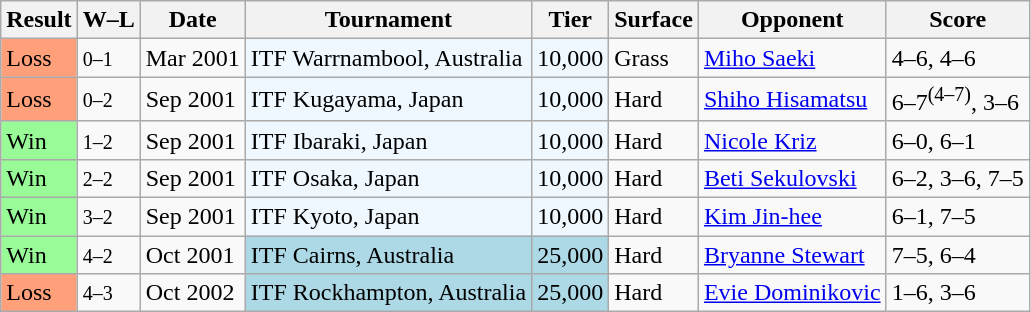<table class="sortable wikitable">
<tr>
<th>Result</th>
<th class="unsortable">W–L</th>
<th>Date</th>
<th>Tournament</th>
<th>Tier</th>
<th>Surface</th>
<th>Opponent</th>
<th class="unsortable">Score</th>
</tr>
<tr>
<td bgcolor=FFA07A>Loss</td>
<td><small>0–1</small></td>
<td>Mar 2001</td>
<td bgcolor=f0f8ff>ITF Warrnambool, Australia</td>
<td bgcolor=f0f8ff>10,000</td>
<td>Grass</td>
<td> <a href='#'>Miho Saeki</a></td>
<td>4–6, 4–6</td>
</tr>
<tr>
<td bgcolor=FFA07A>Loss</td>
<td><small>0–2</small></td>
<td>Sep 2001</td>
<td bgcolor=f0f8ff>ITF Kugayama, Japan</td>
<td bgcolor=f0f8ff>10,000</td>
<td>Hard</td>
<td> <a href='#'>Shiho Hisamatsu</a></td>
<td>6–7<sup>(4–7)</sup>, 3–6</td>
</tr>
<tr>
<td bgcolor=98FB98>Win</td>
<td><small>1–2</small></td>
<td>Sep 2001</td>
<td bgcolor=f0f8ff>ITF Ibaraki, Japan</td>
<td bgcolor=f0f8ff>10,000</td>
<td>Hard</td>
<td> <a href='#'>Nicole Kriz</a></td>
<td>6–0, 6–1</td>
</tr>
<tr>
<td bgcolor=98FB98>Win</td>
<td><small>2–2</small></td>
<td>Sep 2001</td>
<td bgcolor=f0f8ff>ITF Osaka, Japan</td>
<td bgcolor=f0f8ff>10,000</td>
<td>Hard</td>
<td> <a href='#'>Beti Sekulovski</a></td>
<td>6–2, 3–6, 7–5</td>
</tr>
<tr>
<td bgcolor=98FB98>Win</td>
<td><small>3–2</small></td>
<td>Sep 2001</td>
<td bgcolor=f0f8ff>ITF Kyoto, Japan</td>
<td bgcolor=f0f8ff>10,000</td>
<td>Hard</td>
<td> <a href='#'>Kim Jin-hee</a></td>
<td>6–1, 7–5</td>
</tr>
<tr>
<td bgcolor=98FB98>Win</td>
<td><small>4–2</small></td>
<td>Oct 2001</td>
<td bgcolor=lightblue>ITF Cairns, Australia</td>
<td bgcolor=lightblue>25,000</td>
<td>Hard</td>
<td> <a href='#'>Bryanne Stewart</a></td>
<td>7–5, 6–4</td>
</tr>
<tr>
<td bgcolor=FFA07A>Loss</td>
<td><small>4–3</small></td>
<td>Oct 2002</td>
<td bgcolor=lightblue>ITF Rockhampton, Australia</td>
<td bgcolor=lightblue>25,000</td>
<td>Hard</td>
<td> <a href='#'>Evie Dominikovic</a></td>
<td>1–6, 3–6</td>
</tr>
</table>
